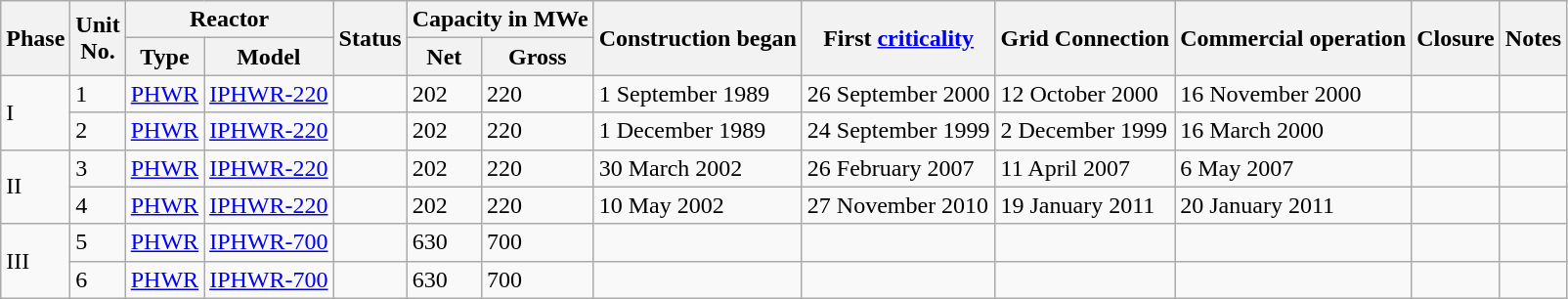<table class="wikitable sortable mw-datatable">
<tr>
<th rowspan="2">Phase</th>
<th rowspan="2">Unit<br>No.</th>
<th colspan="2">Reactor</th>
<th rowspan="2">Status</th>
<th colspan="2">Capacity in MWe</th>
<th rowspan="2">Construction began</th>
<th rowspan="2">First <a href='#'>criticality</a></th>
<th rowspan="2">Grid Connection</th>
<th rowspan="2">Commercial operation</th>
<th rowspan="2">Closure</th>
<th rowspan="2">Notes</th>
</tr>
<tr>
<th>Type</th>
<th>Model</th>
<th>Net</th>
<th>Gross</th>
</tr>
<tr>
<td rowspan="2">I</td>
<td>1</td>
<td><a href='#'>PHWR</a></td>
<td><a href='#'>IPHWR-220</a></td>
<td></td>
<td>202</td>
<td>220</td>
<td>1 September 1989</td>
<td>26 September 2000</td>
<td>12 October 2000</td>
<td>16 November 2000</td>
<td></td>
<td></td>
</tr>
<tr>
<td>2</td>
<td><a href='#'>PHWR</a></td>
<td><a href='#'>IPHWR-220</a></td>
<td></td>
<td>202</td>
<td>220</td>
<td>1 December 1989</td>
<td>24 September 1999</td>
<td>2 December 1999</td>
<td>16 March 2000</td>
<td></td>
<td></td>
</tr>
<tr>
<td rowspan="2">II</td>
<td>3</td>
<td><a href='#'>PHWR</a></td>
<td><a href='#'>IPHWR-220</a></td>
<td></td>
<td>202</td>
<td>220</td>
<td>30 March 2002</td>
<td>26 February 2007</td>
<td>11 April 2007</td>
<td>6 May 2007</td>
<td></td>
<td></td>
</tr>
<tr>
<td>4</td>
<td><a href='#'>PHWR</a></td>
<td><a href='#'>IPHWR-220</a></td>
<td></td>
<td>202</td>
<td>220</td>
<td>10 May 2002</td>
<td>27 November 2010</td>
<td>19 January 2011</td>
<td>20 January 2011</td>
<td></td>
<td></td>
</tr>
<tr>
<td rowspan="2">III</td>
<td>5</td>
<td><a href='#'>PHWR</a></td>
<td><a href='#'>IPHWR-700</a></td>
<td></td>
<td>630</td>
<td>700</td>
<td></td>
<td></td>
<td></td>
<td></td>
<td></td>
<td></td>
</tr>
<tr>
<td>6</td>
<td><a href='#'>PHWR</a></td>
<td><a href='#'>IPHWR-700</a></td>
<td></td>
<td>630</td>
<td>700</td>
<td></td>
<td></td>
<td></td>
<td></td>
<td></td>
<td></td>
</tr>
</table>
